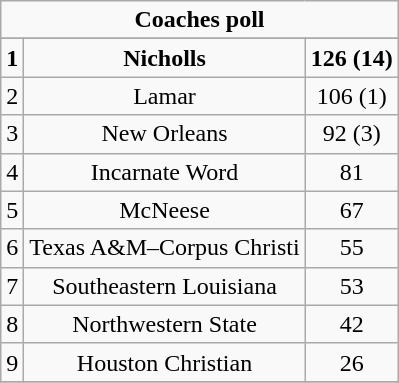<table class="wikitable">
<tr align="center">
<td align="center" Colspan="3"><strong>Coaches poll</strong></td>
</tr>
<tr align="center"()>
</tr>
<tr align="center">
<td><strong>1</strong></td>
<td><strong>Nicholls</strong></td>
<td><strong>126 (14)</strong></td>
</tr>
<tr align="center">
<td>2</td>
<td>Lamar</td>
<td>106 (1)</td>
</tr>
<tr align="center">
<td>3</td>
<td>New Orleans</td>
<td>92 (3)</td>
</tr>
<tr align="center">
<td>4</td>
<td>Incarnate Word</td>
<td>81</td>
</tr>
<tr align="center">
<td>5</td>
<td>McNeese</td>
<td>67</td>
</tr>
<tr align="center">
<td>6</td>
<td>Texas A&M–Corpus Christi</td>
<td>55</td>
</tr>
<tr align="center">
<td>7</td>
<td>Southeastern Louisiana</td>
<td>53</td>
</tr>
<tr align="center">
<td>8</td>
<td>Northwestern State</td>
<td>42</td>
</tr>
<tr align="center">
<td>9</td>
<td>Houston Christian</td>
<td>26</td>
</tr>
<tr align="center">
</tr>
</table>
